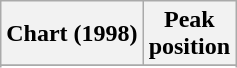<table class="wikitable plainrowheaders sortable">
<tr>
<th scope="col">Chart (1998)</th>
<th scope="col">Peak<br>position</th>
</tr>
<tr>
</tr>
<tr>
</tr>
<tr>
</tr>
</table>
